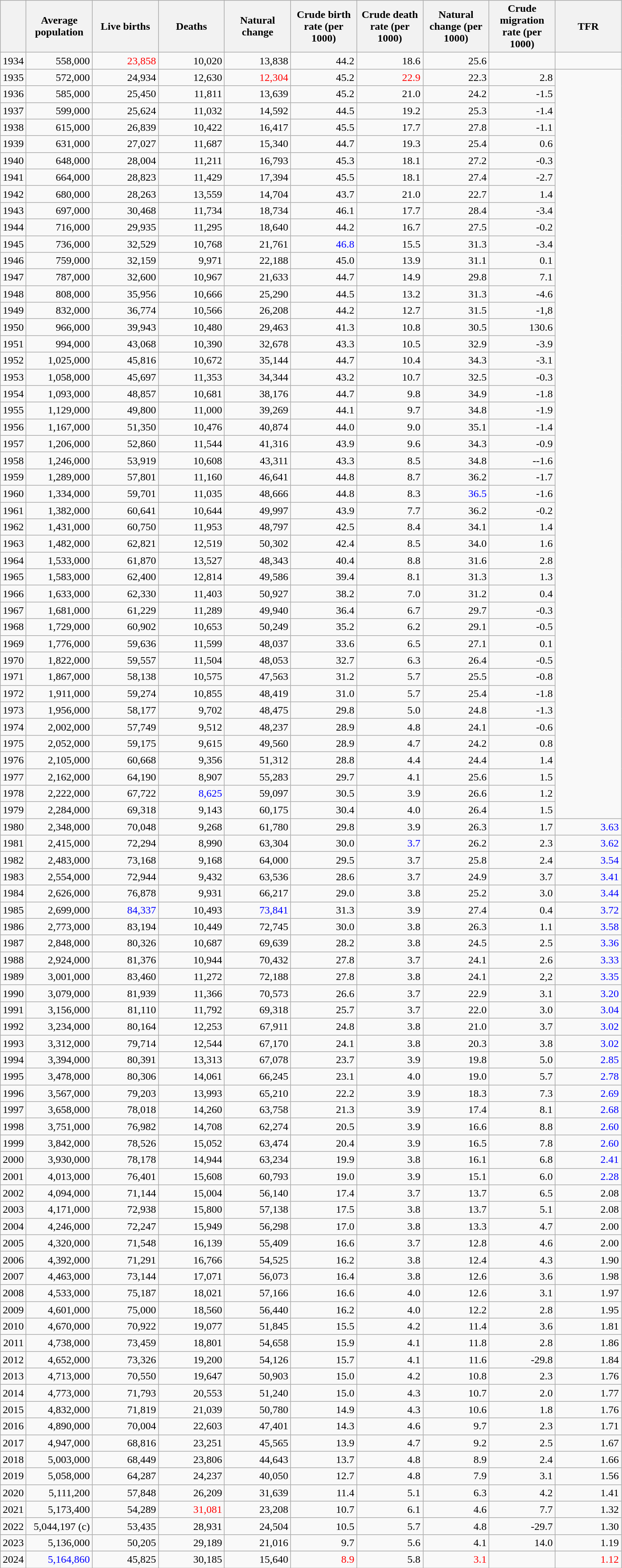<table class="wikitable sortable" style="text-align: right;">
<tr>
<th></th>
<th style="width:70pt;">Average population </th>
<th style="width:70pt;">Live births</th>
<th style="width:70pt;">Deaths</th>
<th style="width:70pt;">Natural change</th>
<th style="width:70pt;">Crude birth rate (per 1000)</th>
<th style="width:70pt;">Crude death rate (per 1000)</th>
<th style="width:70pt;">Natural change (per 1000)</th>
<th style="width:70pt;">Crude migration rate (per 1000)</th>
<th style="width:70pt;">TFR</th>
</tr>
<tr>
<td>1934</td>
<td>558,000</td>
<td style="color:red;">23,858</td>
<td>10,020</td>
<td>13,838</td>
<td>44.2</td>
<td>18.6</td>
<td>25.6</td>
<td></td>
<td></td>
</tr>
<tr>
<td>1935</td>
<td>572,000</td>
<td>24,934</td>
<td>12,630</td>
<td style="color:red;">12,304</td>
<td>45.2</td>
<td style="color:red;">22.9</td>
<td>22.3</td>
<td>2.8</td>
</tr>
<tr>
<td>1936</td>
<td>585,000</td>
<td>25,450</td>
<td>11,811</td>
<td>13,639</td>
<td>45.2</td>
<td>21.0</td>
<td>24.2</td>
<td>-1.5</td>
</tr>
<tr>
<td>1937</td>
<td>599,000</td>
<td>25,624</td>
<td>11,032</td>
<td>14,592</td>
<td>44.5</td>
<td>19.2</td>
<td>25.3</td>
<td>-1.4</td>
</tr>
<tr>
<td>1938</td>
<td>615,000</td>
<td>26,839</td>
<td>10,422</td>
<td>16,417</td>
<td>45.5</td>
<td>17.7</td>
<td>27.8</td>
<td>-1.1</td>
</tr>
<tr>
<td>1939</td>
<td>631,000</td>
<td>27,027</td>
<td>11,687</td>
<td>15,340</td>
<td>44.7</td>
<td>19.3</td>
<td>25.4</td>
<td>0.6</td>
</tr>
<tr>
<td>1940</td>
<td>648,000</td>
<td>28,004</td>
<td>11,211</td>
<td>16,793</td>
<td>45.3</td>
<td>18.1</td>
<td>27.2</td>
<td>-0.3</td>
</tr>
<tr>
<td>1941</td>
<td>664,000</td>
<td>28,823</td>
<td>11,429</td>
<td>17,394</td>
<td>45.5</td>
<td>18.1</td>
<td>27.4</td>
<td>-2.7</td>
</tr>
<tr>
<td>1942</td>
<td>680,000</td>
<td>28,263</td>
<td>13,559</td>
<td>14,704</td>
<td>43.7</td>
<td>21.0</td>
<td>22.7</td>
<td>1.4</td>
</tr>
<tr>
<td>1943</td>
<td>697,000</td>
<td>30,468</td>
<td>11,734</td>
<td>18,734</td>
<td>46.1</td>
<td>17.7</td>
<td>28.4</td>
<td>-3.4</td>
</tr>
<tr>
<td>1944</td>
<td>716,000</td>
<td>29,935</td>
<td>11,295</td>
<td>18,640</td>
<td>44.2</td>
<td>16.7</td>
<td>27.5</td>
<td>-0.2</td>
</tr>
<tr>
<td>1945</td>
<td>736,000</td>
<td>32,529</td>
<td>10,768</td>
<td>21,761</td>
<td style="color:blue;">46.8</td>
<td>15.5</td>
<td>31.3</td>
<td>-3.4</td>
</tr>
<tr>
<td>1946</td>
<td>759,000</td>
<td>32,159</td>
<td>9,971</td>
<td>22,188</td>
<td>45.0</td>
<td>13.9</td>
<td>31.1</td>
<td>0.1</td>
</tr>
<tr>
<td>1947</td>
<td>787,000</td>
<td>32,600</td>
<td>10,967</td>
<td>21,633</td>
<td>44.7</td>
<td>14.9</td>
<td>29.8</td>
<td>7.1</td>
</tr>
<tr>
<td>1948</td>
<td>808,000</td>
<td>35,956</td>
<td>10,666</td>
<td>25,290</td>
<td>44.5</td>
<td>13.2</td>
<td>31.3</td>
<td>-4.6</td>
</tr>
<tr>
<td>1949</td>
<td>832,000</td>
<td>36,774</td>
<td>10,566</td>
<td>26,208</td>
<td>44.2</td>
<td>12.7</td>
<td>31.5</td>
<td>-1,8</td>
</tr>
<tr>
<td>1950</td>
<td>966,000</td>
<td>39,943</td>
<td>10,480</td>
<td>29,463</td>
<td>41.3</td>
<td>10.8</td>
<td>30.5</td>
<td>130.6</td>
</tr>
<tr>
<td>1951</td>
<td>994,000</td>
<td>43,068</td>
<td>10,390</td>
<td>32,678</td>
<td>43.3</td>
<td>10.5</td>
<td>32.9</td>
<td>-3.9</td>
</tr>
<tr>
<td>1952</td>
<td>1,025,000</td>
<td>45,816</td>
<td>10,672</td>
<td>35,144</td>
<td>44.7</td>
<td>10.4</td>
<td>34.3</td>
<td>-3.1</td>
</tr>
<tr>
<td>1953</td>
<td>1,058,000</td>
<td>45,697</td>
<td>11,353</td>
<td>34,344</td>
<td>43.2</td>
<td>10.7</td>
<td>32.5</td>
<td>-0.3</td>
</tr>
<tr>
<td>1954</td>
<td>1,093,000</td>
<td>48,857</td>
<td>10,681</td>
<td>38,176</td>
<td>44.7</td>
<td>9.8</td>
<td>34.9</td>
<td>-1.8</td>
</tr>
<tr>
<td>1955</td>
<td>1,129,000</td>
<td>49,800</td>
<td>11,000</td>
<td>39,269</td>
<td>44.1</td>
<td>9.7</td>
<td>34.8</td>
<td>-1.9</td>
</tr>
<tr>
<td>1956</td>
<td>1,167,000</td>
<td>51,350</td>
<td>10,476</td>
<td>40,874</td>
<td>44.0</td>
<td>9.0</td>
<td>35.1</td>
<td>-1.4</td>
</tr>
<tr>
<td>1957</td>
<td>1,206,000</td>
<td>52,860</td>
<td>11,544</td>
<td>41,316</td>
<td>43.9</td>
<td>9.6</td>
<td>34.3</td>
<td>-0.9</td>
</tr>
<tr>
<td>1958</td>
<td>1,246,000</td>
<td>53,919</td>
<td>10,608</td>
<td>43,311</td>
<td>43.3</td>
<td>8.5</td>
<td>34.8</td>
<td>--1.6</td>
</tr>
<tr>
<td>1959</td>
<td>1,289,000</td>
<td>57,801</td>
<td>11,160</td>
<td>46,641</td>
<td>44.8</td>
<td>8.7</td>
<td>36.2</td>
<td>-1.7</td>
</tr>
<tr>
<td>1960</td>
<td>1,334,000</td>
<td>59,701</td>
<td>11,035</td>
<td>48,666</td>
<td>44.8</td>
<td>8.3</td>
<td style="color:blue;">36.5</td>
<td>-1.6</td>
</tr>
<tr>
<td>1961</td>
<td>1,382,000</td>
<td>60,641</td>
<td>10,644</td>
<td>49,997</td>
<td>43.9</td>
<td>7.7</td>
<td>36.2</td>
<td>-0.2</td>
</tr>
<tr>
<td>1962</td>
<td>1,431,000</td>
<td>60,750</td>
<td>11,953</td>
<td>48,797</td>
<td>42.5</td>
<td>8.4</td>
<td>34.1</td>
<td>1.4</td>
</tr>
<tr>
<td>1963</td>
<td>1,482,000</td>
<td>62,821</td>
<td>12,519</td>
<td>50,302</td>
<td>42.4</td>
<td>8.5</td>
<td>34.0</td>
<td>1.6</td>
</tr>
<tr>
<td>1964</td>
<td>1,533,000</td>
<td>61,870</td>
<td>13,527</td>
<td>48,343</td>
<td>40.4</td>
<td>8.8</td>
<td>31.6</td>
<td>2.8</td>
</tr>
<tr>
<td>1965</td>
<td>1,583,000</td>
<td>62,400</td>
<td>12,814</td>
<td>49,586</td>
<td>39.4</td>
<td>8.1</td>
<td>31.3</td>
<td>1.3</td>
</tr>
<tr>
<td>1966</td>
<td>1,633,000</td>
<td>62,330</td>
<td>11,403</td>
<td>50,927</td>
<td>38.2</td>
<td>7.0</td>
<td>31.2</td>
<td>0.4</td>
</tr>
<tr>
<td>1967</td>
<td>1,681,000</td>
<td>61,229</td>
<td>11,289</td>
<td>49,940</td>
<td>36.4</td>
<td>6.7</td>
<td>29.7</td>
<td>-0.3</td>
</tr>
<tr>
<td>1968</td>
<td>1,729,000</td>
<td>60,902</td>
<td>10,653</td>
<td>50,249</td>
<td>35.2</td>
<td>6.2</td>
<td>29.1</td>
<td>-0.5</td>
</tr>
<tr>
<td>1969</td>
<td>1,776,000</td>
<td>59,636</td>
<td>11,599</td>
<td>48,037</td>
<td>33.6</td>
<td>6.5</td>
<td>27.1</td>
<td>0.1</td>
</tr>
<tr>
<td>1970</td>
<td>1,822,000</td>
<td>59,557</td>
<td>11,504</td>
<td>48,053</td>
<td>32.7</td>
<td>6.3</td>
<td>26.4</td>
<td>-0.5</td>
</tr>
<tr>
<td>1971</td>
<td>1,867,000</td>
<td>58,138</td>
<td>10,575</td>
<td>47,563</td>
<td>31.2</td>
<td>5.7</td>
<td>25.5</td>
<td>-0.8</td>
</tr>
<tr>
<td>1972</td>
<td>1,911,000</td>
<td>59,274</td>
<td>10,855</td>
<td>48,419</td>
<td>31.0</td>
<td>5.7</td>
<td>25.4</td>
<td>-1.8</td>
</tr>
<tr>
<td>1973</td>
<td>1,956,000</td>
<td>58,177</td>
<td>9,702</td>
<td>48,475</td>
<td>29.8</td>
<td>5.0</td>
<td>24.8</td>
<td>-1.3</td>
</tr>
<tr>
<td>1974</td>
<td>2,002,000</td>
<td>57,749</td>
<td>9,512</td>
<td>48,237</td>
<td>28.9</td>
<td>4.8</td>
<td>24.1</td>
<td>-0.6</td>
</tr>
<tr>
<td>1975</td>
<td>2,052,000</td>
<td>59,175</td>
<td>9,615</td>
<td>49,560</td>
<td>28.9</td>
<td>4.7</td>
<td>24.2</td>
<td>0.8</td>
</tr>
<tr>
<td>1976</td>
<td>2,105,000</td>
<td>60,668</td>
<td>9,356</td>
<td>51,312</td>
<td>28.8</td>
<td>4.4</td>
<td>24.4</td>
<td>1.4</td>
</tr>
<tr>
<td>1977</td>
<td>2,162,000</td>
<td>64,190</td>
<td>8,907</td>
<td>55,283</td>
<td>29.7</td>
<td>4.1</td>
<td>25.6</td>
<td>1.5</td>
</tr>
<tr>
<td>1978</td>
<td>2,222,000</td>
<td>67,722</td>
<td style="color:blue;">8,625</td>
<td>59,097</td>
<td>30.5</td>
<td>3.9</td>
<td>26.6</td>
<td>1.2</td>
</tr>
<tr>
<td>1979</td>
<td>2,284,000</td>
<td>69,318</td>
<td>9,143</td>
<td>60,175</td>
<td>30.4</td>
<td>4.0</td>
<td>26.4</td>
<td>1.5</td>
</tr>
<tr>
<td>1980</td>
<td>2,348,000</td>
<td>70,048</td>
<td>9,268</td>
<td>61,780</td>
<td>29.8</td>
<td>3.9</td>
<td>26.3</td>
<td>1.7</td>
<td style="color: blue">3.63</td>
</tr>
<tr>
<td>1981</td>
<td>2,415,000</td>
<td>72,294</td>
<td>8,990</td>
<td>63,304</td>
<td>30.0</td>
<td style="color:blue;">3.7</td>
<td>26.2</td>
<td>2.3</td>
<td style="color: blue">3.62</td>
</tr>
<tr>
<td>1982</td>
<td>2,483,000</td>
<td>73,168</td>
<td>9,168</td>
<td>64,000</td>
<td>29.5</td>
<td>3.7</td>
<td>25.8</td>
<td>2.4</td>
<td style="color: blue">3.54</td>
</tr>
<tr>
<td>1983</td>
<td>2,554,000</td>
<td>72,944</td>
<td>9,432</td>
<td>63,536</td>
<td>28.6</td>
<td>3.7</td>
<td>24.9</td>
<td>3.7</td>
<td style="color: blue">3.41</td>
</tr>
<tr>
<td>1984</td>
<td>2,626,000</td>
<td>76,878</td>
<td>9,931</td>
<td>66,217</td>
<td>29.0</td>
<td>3.8</td>
<td>25.2</td>
<td>3.0</td>
<td style="color: blue">3.44</td>
</tr>
<tr>
<td>1985</td>
<td>2,699,000</td>
<td style="color:blue;">84,337</td>
<td>10,493</td>
<td style="color:blue;">73,841</td>
<td>31.3</td>
<td>3.9</td>
<td>27.4</td>
<td>0.4</td>
<td style="color: blue">3.72</td>
</tr>
<tr>
<td>1986</td>
<td>2,773,000</td>
<td>83,194</td>
<td>10,449</td>
<td>72,745</td>
<td>30.0</td>
<td>3.8</td>
<td>26.3</td>
<td>1.1</td>
<td style="color: blue">3.58</td>
</tr>
<tr>
<td>1987</td>
<td>2,848,000</td>
<td>80,326</td>
<td>10,687</td>
<td>69,639</td>
<td>28.2</td>
<td>3.8</td>
<td>24.5</td>
<td>2.5</td>
<td style="color: blue">3.36</td>
</tr>
<tr>
<td>1988</td>
<td>2,924,000</td>
<td>81,376</td>
<td>10,944</td>
<td>70,432</td>
<td>27.8</td>
<td>3.7</td>
<td>24.1</td>
<td>2.6</td>
<td style="color: blue">3.33</td>
</tr>
<tr>
<td>1989</td>
<td>3,001,000</td>
<td>83,460</td>
<td>11,272</td>
<td>72,188</td>
<td>27.8</td>
<td>3.8</td>
<td>24.1</td>
<td>2,2</td>
<td style="color: blue">3.35</td>
</tr>
<tr>
<td>1990</td>
<td>3,079,000</td>
<td>81,939</td>
<td>11,366</td>
<td>70,573</td>
<td>26.6</td>
<td>3.7</td>
<td>22.9</td>
<td>3.1</td>
<td style="color: blue">3.20</td>
</tr>
<tr>
<td>1991</td>
<td>3,156,000</td>
<td>81,110</td>
<td>11,792</td>
<td>69,318</td>
<td>25.7</td>
<td>3.7</td>
<td>22.0</td>
<td>3.0</td>
<td style="color: blue">3.04</td>
</tr>
<tr>
<td>1992</td>
<td>3,234,000</td>
<td>80,164</td>
<td>12,253</td>
<td>67,911</td>
<td>24.8</td>
<td>3.8</td>
<td>21.0</td>
<td>3.7</td>
<td style="color: blue">3.02</td>
</tr>
<tr>
<td>1993</td>
<td>3,312,000</td>
<td>79,714</td>
<td>12,544</td>
<td>67,170</td>
<td>24.1</td>
<td>3.8</td>
<td>20.3</td>
<td>3.8</td>
<td style="color: blue">3.02</td>
</tr>
<tr>
<td>1994</td>
<td>3,394,000</td>
<td>80,391</td>
<td>13,313</td>
<td>67,078</td>
<td>23.7</td>
<td>3.9</td>
<td>19.8</td>
<td>5.0</td>
<td style="color: blue">2.85</td>
</tr>
<tr>
<td>1995</td>
<td>3,478,000</td>
<td>80,306</td>
<td>14,061</td>
<td>66,245</td>
<td>23.1</td>
<td>4.0</td>
<td>19.0</td>
<td>5.7</td>
<td style="color: blue">2.78</td>
</tr>
<tr>
<td>1996</td>
<td>3,567,000</td>
<td>79,203</td>
<td>13,993</td>
<td>65,210</td>
<td>22.2</td>
<td>3.9</td>
<td>18.3</td>
<td>7.3</td>
<td style="color: blue">2.69</td>
</tr>
<tr>
<td>1997</td>
<td>3,658,000</td>
<td>78,018</td>
<td>14,260</td>
<td>63,758</td>
<td>21.3</td>
<td>3.9</td>
<td>17.4</td>
<td>8.1</td>
<td style="color: blue">2.68</td>
</tr>
<tr>
<td>1998</td>
<td>3,751,000</td>
<td>76,982</td>
<td>14,708</td>
<td>62,274</td>
<td>20.5</td>
<td>3.9</td>
<td>16.6</td>
<td>8.8</td>
<td style="color: blue">2.60</td>
</tr>
<tr>
<td>1999</td>
<td>3,842,000</td>
<td>78,526</td>
<td>15,052</td>
<td>63,474</td>
<td>20.4</td>
<td>3.9</td>
<td>16.5</td>
<td>7.8</td>
<td style="color: blue">2.60</td>
</tr>
<tr>
<td>2000</td>
<td>3,930,000</td>
<td>78,178</td>
<td>14,944</td>
<td>63,234</td>
<td>19.9</td>
<td>3.8</td>
<td>16.1</td>
<td>6.8</td>
<td style="color: blue">2.41</td>
</tr>
<tr>
<td>2001</td>
<td>4,013,000</td>
<td>76,401</td>
<td>15,608</td>
<td>60,793</td>
<td>19.0</td>
<td>3.9</td>
<td>15.1</td>
<td>6.0</td>
<td style="color: blue">2.28</td>
</tr>
<tr>
<td>2002</td>
<td>4,094,000</td>
<td>71,144</td>
<td>15,004</td>
<td>56,140</td>
<td>17.4</td>
<td>3.7</td>
<td>13.7</td>
<td>6.5</td>
<td>2.08</td>
</tr>
<tr>
<td>2003</td>
<td>4,171,000</td>
<td>72,938</td>
<td>15,800</td>
<td>57,138</td>
<td>17.5</td>
<td>3.8</td>
<td>13.7</td>
<td>5.1</td>
<td>2.08</td>
</tr>
<tr>
<td>2004</td>
<td>4,246,000</td>
<td>72,247</td>
<td>15,949</td>
<td>56,298</td>
<td>17.0</td>
<td>3.8</td>
<td>13.3</td>
<td>4.7</td>
<td>2.00</td>
</tr>
<tr>
<td>2005</td>
<td>4,320,000</td>
<td>71,548</td>
<td>16,139</td>
<td>55,409</td>
<td>16.6</td>
<td>3.7</td>
<td>12.8</td>
<td>4.6</td>
<td>2.00</td>
</tr>
<tr>
<td>2006</td>
<td>4,392,000</td>
<td>71,291</td>
<td>16,766</td>
<td>54,525</td>
<td>16.2</td>
<td>3.8</td>
<td>12.4</td>
<td>4.3</td>
<td>1.90</td>
</tr>
<tr>
<td>2007</td>
<td>4,463,000</td>
<td>73,144</td>
<td>17,071</td>
<td>56,073</td>
<td>16.4</td>
<td>3.8</td>
<td>12.6</td>
<td>3.6</td>
<td>1.98</td>
</tr>
<tr>
<td>2008</td>
<td>4,533,000</td>
<td>75,187</td>
<td>18,021</td>
<td>57,166</td>
<td>16.6</td>
<td>4.0</td>
<td>12.6</td>
<td>3.1</td>
<td>1.97</td>
</tr>
<tr>
<td>2009</td>
<td>4,601,000</td>
<td>75,000</td>
<td>18,560</td>
<td>56,440</td>
<td>16.2</td>
<td>4.0</td>
<td>12.2</td>
<td>2.8</td>
<td>1.95</td>
</tr>
<tr>
<td>2010</td>
<td>4,670,000</td>
<td>70,922</td>
<td>19,077</td>
<td>51,845</td>
<td>15.5</td>
<td>4.2</td>
<td>11.4</td>
<td>3.6</td>
<td>1.81</td>
</tr>
<tr>
<td>2011</td>
<td>4,738,000</td>
<td>73,459</td>
<td>18,801</td>
<td>54,658</td>
<td>15.9</td>
<td>4.1</td>
<td>11.8</td>
<td>2.8</td>
<td>1.86</td>
</tr>
<tr>
<td>2012</td>
<td>4,652,000</td>
<td>73,326</td>
<td>19,200</td>
<td>54,126</td>
<td>15.7</td>
<td>4.1</td>
<td>11.6</td>
<td>-29.8</td>
<td>1.84</td>
</tr>
<tr>
<td>2013</td>
<td>4,713,000</td>
<td>70,550</td>
<td>19,647</td>
<td>50,903</td>
<td>15.0</td>
<td>4.2</td>
<td>10.8</td>
<td>2.3</td>
<td>1.76</td>
</tr>
<tr>
<td>2014</td>
<td>4,773,000</td>
<td>71,793</td>
<td>20,553</td>
<td>51,240</td>
<td>15.0</td>
<td>4.3</td>
<td>10.7</td>
<td>2.0</td>
<td>1.77</td>
</tr>
<tr>
<td>2015</td>
<td>4,832,000</td>
<td>71,819</td>
<td>21,039</td>
<td>50,780</td>
<td>14.9</td>
<td>4.3</td>
<td>10.6</td>
<td>1.8</td>
<td>1.76</td>
</tr>
<tr>
<td>2016</td>
<td>4,890,000</td>
<td>70,004</td>
<td>22,603</td>
<td>47,401</td>
<td>14.3</td>
<td>4.6</td>
<td>9.7</td>
<td>2.3</td>
<td>1.71</td>
</tr>
<tr>
<td>2017</td>
<td>4,947,000</td>
<td>68,816</td>
<td>23,251</td>
<td>45,565</td>
<td>13.9</td>
<td>4.7</td>
<td>9.2</td>
<td>2.5</td>
<td>1.67</td>
</tr>
<tr>
<td>2018</td>
<td>5,003,000</td>
<td>68,449</td>
<td>23,806</td>
<td>44,643</td>
<td>13.7</td>
<td>4.8</td>
<td>8.9</td>
<td>2.4</td>
<td>1.66</td>
</tr>
<tr>
<td>2019</td>
<td>5,058,000</td>
<td>64,287</td>
<td>24,237</td>
<td>40,050</td>
<td>12.7</td>
<td>4.8</td>
<td>7.9</td>
<td>3.1</td>
<td>1.56</td>
</tr>
<tr>
<td>2020</td>
<td>5,111,200</td>
<td>57,848</td>
<td>26,209</td>
<td>31,639</td>
<td>11.4</td>
<td>5.1</td>
<td>6.3</td>
<td>4.2</td>
<td>1.41</td>
</tr>
<tr>
<td>2021</td>
<td>5,173,400</td>
<td>54,289</td>
<td style="color:red;">31,081</td>
<td>23,208</td>
<td>10.7</td>
<td>6.1</td>
<td>4.6</td>
<td>7.7</td>
<td>1.32</td>
</tr>
<tr>
<td>2022</td>
<td>5,044,197 (c)</td>
<td>53,435</td>
<td>28,931</td>
<td>24,504</td>
<td>10.5</td>
<td>5.7</td>
<td>4.8</td>
<td>-29.7</td>
<td>1.30</td>
</tr>
<tr>
<td>2023</td>
<td>5,136,000</td>
<td>50,205</td>
<td>29,189</td>
<td>21,016</td>
<td>9.7</td>
<td>5.6</td>
<td>4.1</td>
<td>14.0</td>
<td>1.19</td>
</tr>
<tr>
<td>2024</td>
<td style="color:blue;">5,164,860</td>
<td>45,825</td>
<td>30,185</td>
<td>15,640</td>
<td style="color:red;">8.9</td>
<td>5.8</td>
<td style="color:red;">3.1</td>
<td></td>
<td style="color: red">1.12</td>
</tr>
</table>
